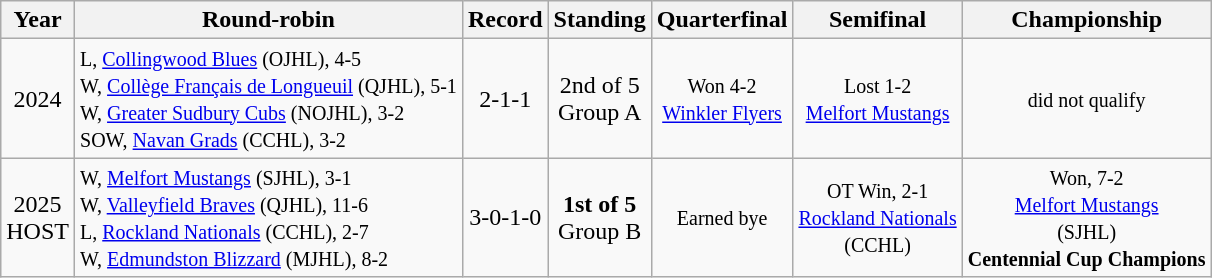<table class="wikitable" style="text-align:center;">
<tr>
<th>Year</th>
<th>Round-robin</th>
<th>Record</th>
<th>Standing</th>
<th>Quarterfinal</th>
<th>Semifinal</th>
<th>Championship</th>
</tr>
<tr>
<td>2024</td>
<td align=left><small>L, <a href='#'>Collingwood Blues</a> (OJHL), 4-5<br>W, <a href='#'>Collège Français de Longueuil</a> (QJHL), 5-1<br>W, <a href='#'>Greater Sudbury Cubs</a> (NOJHL), 3-2<br>SOW, <a href='#'>Navan Grads</a> (CCHL), 3-2</small></td>
<td>2-1-1</td>
<td>2nd of 5 <br>Group A</td>
<td><small>Won   4-2<br><a href='#'>Winkler Flyers</a></small></td>
<td><small> Lost   1-2<br><a href='#'>Melfort Mustangs</a></small></td>
<td><small> did not qualify</small></td>
</tr>
<tr>
<td>2025<br>HOST</td>
<td align=left><small>W, <a href='#'>Melfort Mustangs</a> (SJHL), 3-1<br>W, <a href='#'>Valleyfield Braves</a> (QJHL), 11-6<br>L, <a href='#'>Rockland Nationals</a> (CCHL), 2-7<br>W, <a href='#'>Edmundston Blizzard</a> (MJHL), 8-2</small></td>
<td>3-0-1-0</td>
<td><strong>1st of 5</strong> <br>Group B</td>
<td><small>Earned bye</small></td>
<td><small>OT Win, 2-1<br><a href='#'>Rockland Nationals</a><br>(CCHL)</small></td>
<td><small>Won, 7-2<br><a href='#'>Melfort Mustangs</a><br>(SJHL)<br><strong>Centennial Cup Champions</strong></small></td>
</tr>
</table>
